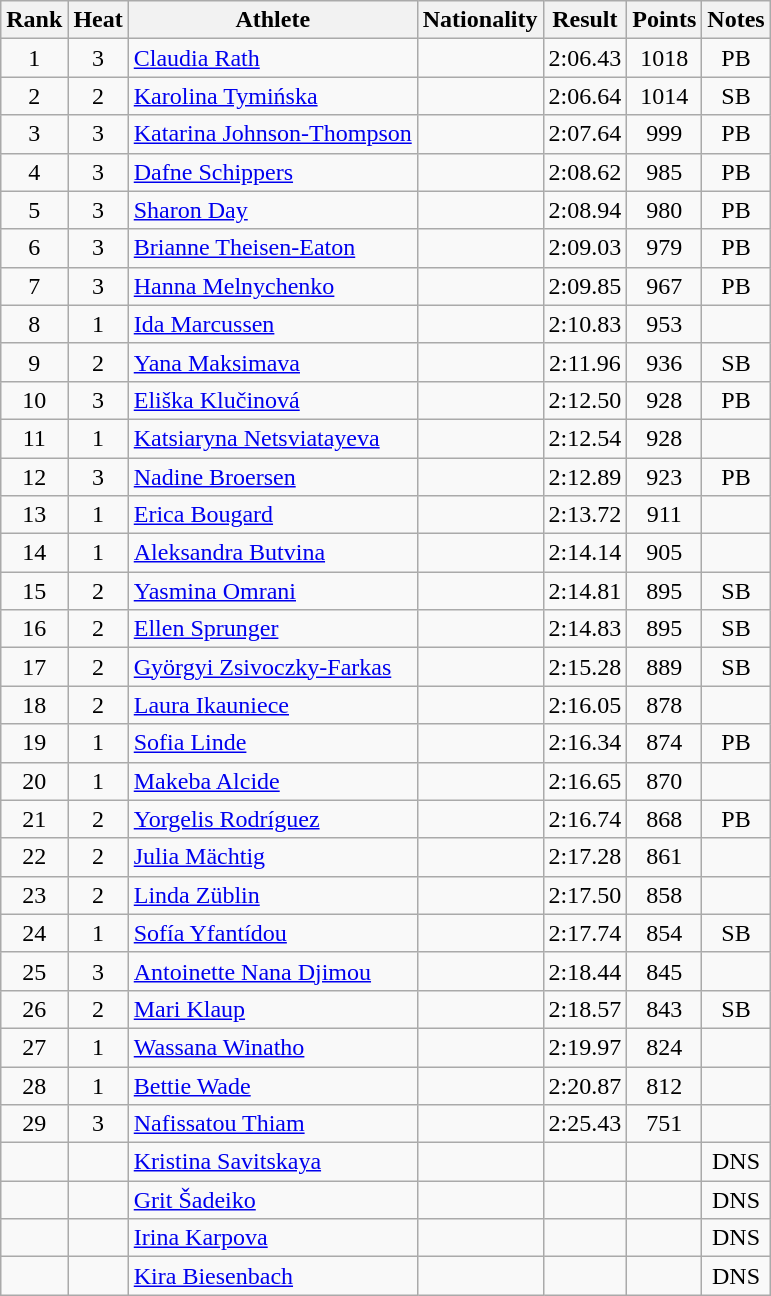<table class="wikitable sortable" style="text-align:center">
<tr>
<th>Rank</th>
<th>Heat</th>
<th>Athlete</th>
<th>Nationality</th>
<th>Result</th>
<th>Points</th>
<th>Notes</th>
</tr>
<tr>
<td>1</td>
<td>3</td>
<td align=left><a href='#'>Claudia Rath</a></td>
<td align=left></td>
<td>2:06.43</td>
<td>1018</td>
<td>PB</td>
</tr>
<tr>
<td>2</td>
<td>2</td>
<td align=left><a href='#'>Karolina Tymińska</a></td>
<td align=left></td>
<td>2:06.64</td>
<td>1014</td>
<td>SB</td>
</tr>
<tr>
<td>3</td>
<td>3</td>
<td align=left><a href='#'>Katarina Johnson-Thompson</a></td>
<td align=left></td>
<td>2:07.64</td>
<td>999</td>
<td>PB</td>
</tr>
<tr>
<td>4</td>
<td>3</td>
<td align=left><a href='#'>Dafne Schippers</a></td>
<td align=left></td>
<td>2:08.62</td>
<td>985</td>
<td>PB</td>
</tr>
<tr>
<td>5</td>
<td>3</td>
<td align=left><a href='#'>Sharon Day</a></td>
<td align=left></td>
<td>2:08.94</td>
<td>980</td>
<td>PB</td>
</tr>
<tr>
<td>6</td>
<td>3</td>
<td align=left><a href='#'>Brianne Theisen-Eaton</a></td>
<td align=left></td>
<td>2:09.03</td>
<td>979</td>
<td>PB</td>
</tr>
<tr>
<td>7</td>
<td>3</td>
<td align=left><a href='#'>Hanna Melnychenko</a></td>
<td align=left></td>
<td>2:09.85</td>
<td>967</td>
<td>PB</td>
</tr>
<tr>
<td>8</td>
<td>1</td>
<td align=left><a href='#'>Ida Marcussen</a></td>
<td align=left></td>
<td>2:10.83</td>
<td>953</td>
<td></td>
</tr>
<tr>
<td>9</td>
<td>2</td>
<td align=left><a href='#'>Yana Maksimava</a></td>
<td align=left></td>
<td>2:11.96</td>
<td>936</td>
<td>SB</td>
</tr>
<tr>
<td>10</td>
<td>3</td>
<td align=left><a href='#'>Eliška Klučinová</a></td>
<td align=left></td>
<td>2:12.50</td>
<td>928</td>
<td>PB</td>
</tr>
<tr>
<td>11</td>
<td>1</td>
<td align=left><a href='#'>Katsiaryna Netsviatayeva</a></td>
<td align=left></td>
<td>2:12.54</td>
<td>928</td>
<td></td>
</tr>
<tr>
<td>12</td>
<td>3</td>
<td align=left><a href='#'>Nadine Broersen</a></td>
<td align=left></td>
<td>2:12.89</td>
<td>923</td>
<td>PB</td>
</tr>
<tr>
<td>13</td>
<td>1</td>
<td align=left><a href='#'>Erica Bougard</a></td>
<td align=left></td>
<td>2:13.72</td>
<td>911</td>
<td></td>
</tr>
<tr>
<td>14</td>
<td>1</td>
<td align=left><a href='#'>Aleksandra Butvina</a></td>
<td align=left></td>
<td>2:14.14</td>
<td>905</td>
<td></td>
</tr>
<tr>
<td>15</td>
<td>2</td>
<td align=left><a href='#'>Yasmina Omrani</a></td>
<td align=left></td>
<td>2:14.81</td>
<td>895</td>
<td>SB</td>
</tr>
<tr>
<td>16</td>
<td>2</td>
<td align=left><a href='#'>Ellen Sprunger</a></td>
<td align=left></td>
<td>2:14.83</td>
<td>895</td>
<td>SB</td>
</tr>
<tr>
<td>17</td>
<td>2</td>
<td align=left><a href='#'>Györgyi Zsivoczky-Farkas</a></td>
<td align=left></td>
<td>2:15.28</td>
<td>889</td>
<td>SB</td>
</tr>
<tr>
<td>18</td>
<td>2</td>
<td align=left><a href='#'>Laura Ikauniece</a></td>
<td align=left></td>
<td>2:16.05</td>
<td>878</td>
<td></td>
</tr>
<tr>
<td>19</td>
<td>1</td>
<td align=left><a href='#'>Sofia Linde</a></td>
<td align=left></td>
<td>2:16.34</td>
<td>874</td>
<td>PB</td>
</tr>
<tr>
<td>20</td>
<td>1</td>
<td align=left><a href='#'>Makeba Alcide</a></td>
<td align=left></td>
<td>2:16.65</td>
<td>870</td>
<td></td>
</tr>
<tr>
<td>21</td>
<td>2</td>
<td align=left><a href='#'>Yorgelis Rodríguez</a></td>
<td align=left></td>
<td>2:16.74</td>
<td>868</td>
<td>PB</td>
</tr>
<tr>
<td>22</td>
<td>2</td>
<td align=left><a href='#'>Julia Mächtig</a></td>
<td align=left></td>
<td>2:17.28</td>
<td>861</td>
<td></td>
</tr>
<tr>
<td>23</td>
<td>2</td>
<td align=left><a href='#'>Linda Züblin</a></td>
<td align=left></td>
<td>2:17.50</td>
<td>858</td>
<td></td>
</tr>
<tr>
<td>24</td>
<td>1</td>
<td align=left><a href='#'>Sofía Yfantídou</a></td>
<td align=left></td>
<td>2:17.74</td>
<td>854</td>
<td>SB</td>
</tr>
<tr>
<td>25</td>
<td>3</td>
<td align=left><a href='#'>Antoinette Nana Djimou</a></td>
<td align=left></td>
<td>2:18.44</td>
<td>845</td>
<td></td>
</tr>
<tr>
<td>26</td>
<td>2</td>
<td align=left><a href='#'>Mari Klaup</a></td>
<td align=left></td>
<td>2:18.57</td>
<td>843</td>
<td>SB</td>
</tr>
<tr>
<td>27</td>
<td>1</td>
<td align=left><a href='#'>Wassana Winatho</a></td>
<td align=left></td>
<td>2:19.97</td>
<td>824</td>
<td></td>
</tr>
<tr>
<td>28</td>
<td>1</td>
<td align=left><a href='#'>Bettie Wade</a></td>
<td align=left></td>
<td>2:20.87</td>
<td>812</td>
<td></td>
</tr>
<tr>
<td>29</td>
<td>3</td>
<td align=left><a href='#'>Nafissatou Thiam</a></td>
<td align=left></td>
<td>2:25.43</td>
<td>751</td>
<td></td>
</tr>
<tr>
<td></td>
<td></td>
<td align=left><a href='#'>Kristina Savitskaya</a></td>
<td align=left></td>
<td></td>
<td></td>
<td>DNS</td>
</tr>
<tr>
<td></td>
<td></td>
<td align=left><a href='#'>Grit Šadeiko</a></td>
<td align=left></td>
<td></td>
<td></td>
<td>DNS</td>
</tr>
<tr>
<td></td>
<td></td>
<td align=left><a href='#'>Irina Karpova</a></td>
<td align=left></td>
<td></td>
<td></td>
<td>DNS</td>
</tr>
<tr>
<td></td>
<td></td>
<td align=left><a href='#'>Kira Biesenbach</a></td>
<td align=left></td>
<td></td>
<td></td>
<td>DNS</td>
</tr>
</table>
